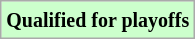<table class="wikitable">
<tr>
<td bgcolor="#ccffcc"><small><strong>Qualified for playoffs</strong></small></td>
</tr>
</table>
